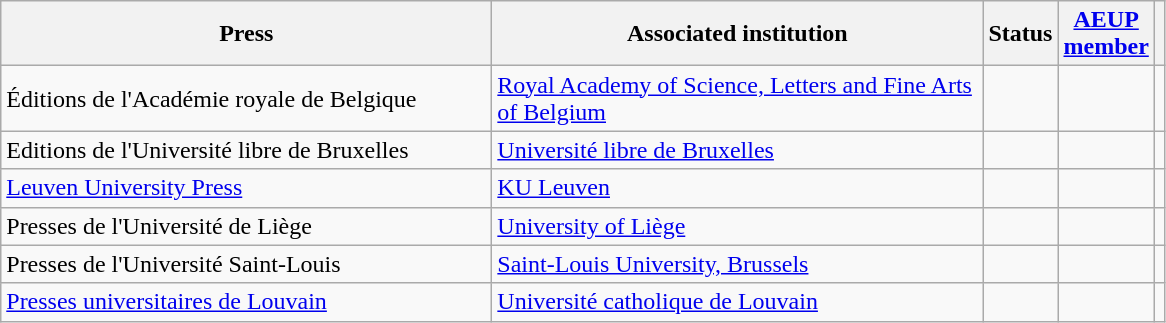<table class="wikitable sortable">
<tr>
<th style="width:20em">Press</th>
<th style="width:20em">Associated institution</th>
<th>Status</th>
<th><a href='#'>AEUP<br>member</a></th>
<th></th>
</tr>
<tr>
<td>Éditions de l'Académie royale de Belgique</td>
<td><a href='#'>Royal Academy of Science, Letters and Fine Arts of Belgium</a></td>
<td></td>
<td></td>
<td></td>
</tr>
<tr>
<td>Editions de l'Université libre de Bruxelles</td>
<td><a href='#'>Université libre de Bruxelles</a></td>
<td></td>
<td></td>
<td></td>
</tr>
<tr>
<td><a href='#'>Leuven University Press</a></td>
<td><a href='#'>KU Leuven</a></td>
<td></td>
<td></td>
<td></td>
</tr>
<tr>
<td>Presses de l'Université de Liège</td>
<td><a href='#'>University of Liège</a></td>
<td></td>
<td></td>
<td></td>
</tr>
<tr>
<td>Presses de l'Université Saint-Louis</td>
<td><a href='#'>Saint-Louis University, Brussels</a></td>
<td></td>
<td></td>
<td></td>
</tr>
<tr>
<td><a href='#'>Presses universitaires de Louvain</a></td>
<td><a href='#'>Université catholique de Louvain</a></td>
<td></td>
<td></td>
<td></td>
</tr>
</table>
